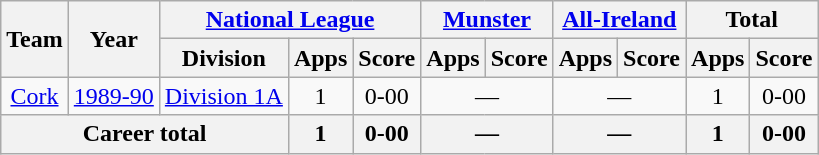<table class="wikitable" style="text-align:center">
<tr>
<th rowspan="2">Team</th>
<th rowspan="2">Year</th>
<th colspan="3"><a href='#'>National League</a></th>
<th colspan="2"><a href='#'>Munster</a></th>
<th colspan="2"><a href='#'>All-Ireland</a></th>
<th colspan="2">Total</th>
</tr>
<tr>
<th>Division</th>
<th>Apps</th>
<th>Score</th>
<th>Apps</th>
<th>Score</th>
<th>Apps</th>
<th>Score</th>
<th>Apps</th>
<th>Score</th>
</tr>
<tr>
<td rowspan="1"><a href='#'>Cork</a></td>
<td><a href='#'>1989-90</a></td>
<td rowspan="1"><a href='#'>Division 1A</a></td>
<td>1</td>
<td>0-00</td>
<td colspan=2>—</td>
<td colspan=2>—</td>
<td>1</td>
<td>0-00</td>
</tr>
<tr>
<th colspan="3">Career total</th>
<th>1</th>
<th>0-00</th>
<th colspan=2>—</th>
<th colspan=2>—</th>
<th>1</th>
<th>0-00</th>
</tr>
</table>
